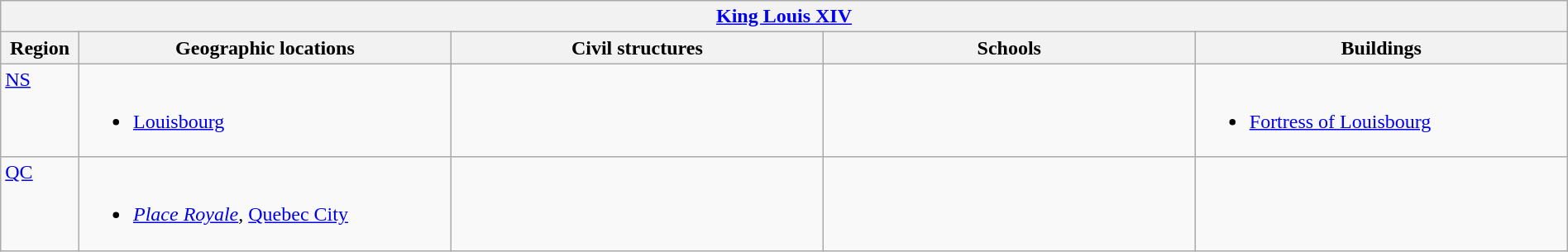<table class="wikitable" width="100%">
<tr>
<th colspan="5"> <a href='#'>King Louis XIV</a></th>
</tr>
<tr>
<th width="5%">Region</th>
<th width="23.75%">Geographic locations</th>
<th width="23.75%">Civil structures</th>
<th width="23.75%">Schools</th>
<th width="23.75%">Buildings</th>
</tr>
<tr>
<td align=left valign=top> <a href='#'>NS</a></td>
<td align=left valign=top><br><ul><li><a href='#'>Louisbourg</a></li></ul></td>
<td></td>
<td></td>
<td align=left valign=top><br><ul><li><a href='#'>Fortress of Louisbourg</a></li></ul></td>
</tr>
<tr>
<td align=left valign=top> <a href='#'>QC</a></td>
<td align=left valign=top><br><ul><li><em><a href='#'>Place Royale</a></em>, <a href='#'>Quebec City</a></li></ul></td>
<td></td>
<td></td>
<td></td>
</tr>
</table>
